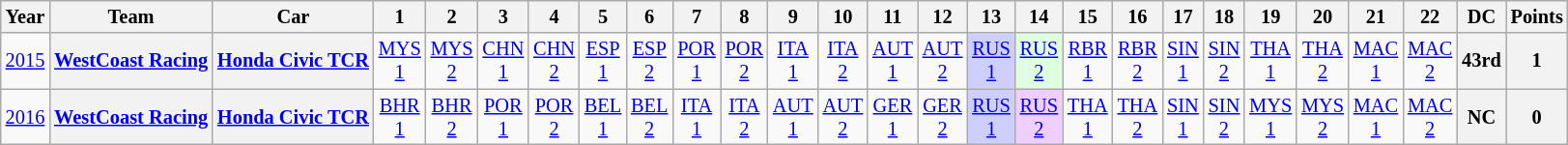<table class="wikitable" style="text-align:center; font-size:85%">
<tr>
<th>Year</th>
<th>Team</th>
<th>Car</th>
<th>1</th>
<th>2</th>
<th>3</th>
<th>4</th>
<th>5</th>
<th>6</th>
<th>7</th>
<th>8</th>
<th>9</th>
<th>10</th>
<th>11</th>
<th>12</th>
<th>13</th>
<th>14</th>
<th>15</th>
<th>16</th>
<th>17</th>
<th>18</th>
<th>19</th>
<th>20</th>
<th>21</th>
<th>22</th>
<th>DC</th>
<th>Points</th>
</tr>
<tr>
<td><a href='#'>2015</a></td>
<th><a href='#'>WestCoast Racing</a></th>
<th><a href='#'>Honda Civic TCR</a></th>
<td><a href='#'>MYS<br>1</a></td>
<td><a href='#'>MYS<br>2</a></td>
<td><a href='#'>CHN<br>1</a></td>
<td><a href='#'>CHN<br>2</a></td>
<td><a href='#'>ESP<br>1</a></td>
<td><a href='#'>ESP<br>2</a></td>
<td><a href='#'>POR<br>1</a></td>
<td><a href='#'>POR<br>2</a></td>
<td><a href='#'>ITA<br>1</a></td>
<td><a href='#'>ITA<br>2</a></td>
<td><a href='#'>AUT<br>1</a></td>
<td><a href='#'>AUT<br>2</a></td>
<td style="background:#CFCFFF;"><a href='#'>RUS<br>1</a><br></td>
<td style="background:#DFFFDF;"><a href='#'>RUS<br>2</a><br></td>
<td><a href='#'>RBR<br>1</a></td>
<td><a href='#'>RBR<br>2</a></td>
<td><a href='#'>SIN<br>1</a></td>
<td><a href='#'>SIN<br>2</a></td>
<td><a href='#'>THA<br>1</a></td>
<td><a href='#'>THA<br>2</a></td>
<td><a href='#'>MAC<br>1</a></td>
<td><a href='#'>MAC<br>2</a></td>
<th>43rd</th>
<th>1</th>
</tr>
<tr>
<td><a href='#'>2016</a></td>
<th><a href='#'>WestCoast Racing</a></th>
<th><a href='#'>Honda Civic TCR</a></th>
<td><a href='#'>BHR<br>1</a></td>
<td><a href='#'>BHR<br>2</a></td>
<td><a href='#'>POR<br>1</a></td>
<td><a href='#'>POR<br>2</a></td>
<td><a href='#'>BEL<br>1</a></td>
<td><a href='#'>BEL<br>2</a></td>
<td><a href='#'>ITA<br>1</a></td>
<td><a href='#'>ITA<br>2</a></td>
<td><a href='#'>AUT<br>1</a></td>
<td><a href='#'>AUT<br>2</a></td>
<td><a href='#'>GER<br>1</a></td>
<td><a href='#'>GER<br>2</a></td>
<td style="background:#CFCFFF;"><a href='#'>RUS<br>1</a><br></td>
<td style="background:#EFCFFF;"><a href='#'>RUS<br>2</a><br></td>
<td><a href='#'>THA<br>1</a></td>
<td><a href='#'>THA<br>2</a></td>
<td><a href='#'>SIN<br>1</a></td>
<td><a href='#'>SIN<br>2</a></td>
<td><a href='#'>MYS<br>1</a></td>
<td><a href='#'>MYS<br>2</a></td>
<td><a href='#'>MAC<br>1</a></td>
<td><a href='#'>MAC<br>2</a></td>
<th>NC</th>
<th>0</th>
</tr>
</table>
